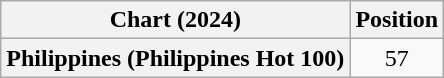<table class="wikitable sortable plainrowheaders" style="text-align: center">
<tr>
<th scope="col">Chart (2024)</th>
<th scope="col">Position</th>
</tr>
<tr>
<th scope="row">Philippines (Philippines Hot 100)</th>
<td>57</td>
</tr>
</table>
